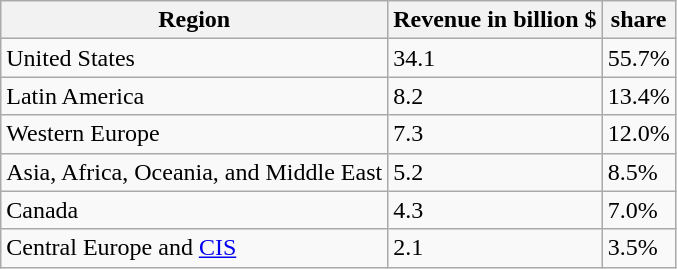<table class="wikitable">
<tr>
<th>Region</th>
<th>Revenue in billion $</th>
<th>share</th>
</tr>
<tr>
<td>United States</td>
<td>34.1</td>
<td>55.7%</td>
</tr>
<tr>
<td>Latin America</td>
<td>8.2</td>
<td>13.4%</td>
</tr>
<tr>
<td>Western Europe</td>
<td>7.3</td>
<td>12.0%</td>
</tr>
<tr>
<td>Asia, Africa, Oceania, and Middle East</td>
<td>5.2</td>
<td>8.5%</td>
</tr>
<tr>
<td>Canada</td>
<td>4.3</td>
<td>7.0%</td>
</tr>
<tr>
<td>Central Europe and <a href='#'>CIS</a></td>
<td>2.1</td>
<td>3.5%</td>
</tr>
</table>
